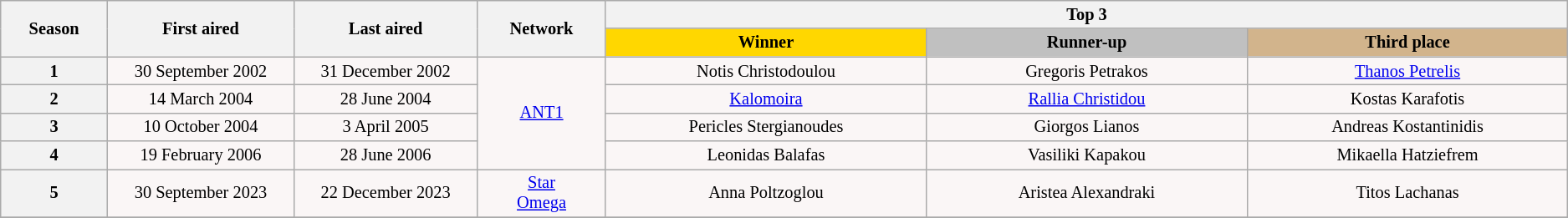<table class="wikitable" style="white-space:nowrap; font-size:85%;">
<tr>
<th style="width:5%;" rowspan="2">Season</th>
<th style="width:8%;" rowspan="2">First aired</th>
<th style="width:8%;" rowspan="2">Last aired</th>
<th style="width:6%;" rowspan="2">Network</th>
<th style="width:48%;" colspan="3">Top 3</th>
</tr>
<tr>
<th style="width:15%; background:gold;">Winner</th>
<th style="width:15%; background:silver;">Runner-up</th>
<th style="width:15%; background:tan;">Third place</th>
</tr>
<tr style="text-align: center; background:#faf6f6;">
<th>1</th>
<td>30 September 2002</td>
<td>31 December 2002</td>
<td rowspan="4"><a href='#'>ANT1</a></td>
<td>Notis Christodoulou</td>
<td>Gregoris Petrakos</td>
<td><a href='#'>Thanos Petrelis</a></td>
</tr>
<tr style="text-align: center; background:#faf6f6;">
<th>2</th>
<td>14 March 2004</td>
<td>28 June 2004</td>
<td><a href='#'>Kalomoira</a></td>
<td><a href='#'>Rallia Christidou</a></td>
<td>Kostas Karafotis</td>
</tr>
<tr style="text-align: center; background:#faf6f6;">
<th>3</th>
<td>10 October 2004</td>
<td>3 April 2005</td>
<td>Pericles Stergianoudes</td>
<td>Giorgos Lianos</td>
<td>Andreas Kostantinidis</td>
</tr>
<tr style="text-align: center; background:#faf6f6;">
<th>4</th>
<td>19 February 2006</td>
<td>28 June 2006</td>
<td>Leonidas Balafas</td>
<td>Vasiliki Kapakou</td>
<td>Mikaella Hatziefrem</td>
</tr>
<tr style="text-align: center; background:#faf6f6;">
<th>5</th>
<td>30 September 2023</td>
<td>22 December 2023</td>
<td><a href='#'>Star</a><br><a href='#'>Omega</a></td>
<td>Anna Poltzoglou</td>
<td>Aristea Alexandraki</td>
<td>Titos Lachanas</td>
</tr>
<tr>
</tr>
</table>
